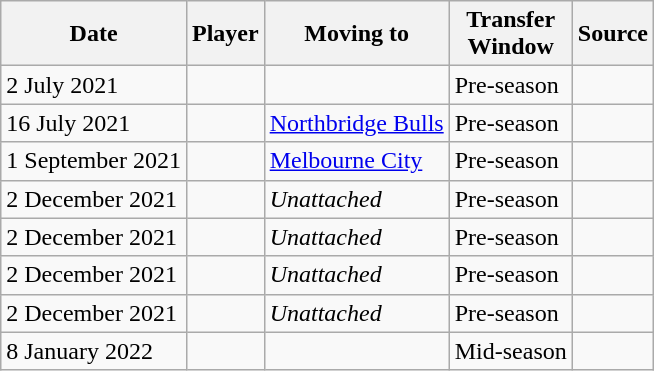<table class="wikitable sortable">
<tr>
<th>Date</th>
<th>Player</th>
<th>Moving to</th>
<th>Transfer<br>Window</th>
<th>Source</th>
</tr>
<tr>
<td>2 July 2021</td>
<td></td>
<td></td>
<td>Pre-season</td>
<td></td>
</tr>
<tr>
<td>16 July 2021</td>
<td></td>
<td><a href='#'>Northbridge Bulls</a></td>
<td>Pre-season</td>
<td></td>
</tr>
<tr>
<td>1 September 2021</td>
<td></td>
<td><a href='#'>Melbourne City</a></td>
<td>Pre-season</td>
<td></td>
</tr>
<tr>
<td>2 December 2021</td>
<td></td>
<td><em>Unattached</em></td>
<td>Pre-season</td>
<td></td>
</tr>
<tr>
<td>2 December 2021</td>
<td></td>
<td><em>Unattached</em></td>
<td>Pre-season</td>
<td></td>
</tr>
<tr>
<td>2 December 2021</td>
<td></td>
<td><em>Unattached</em></td>
<td>Pre-season</td>
<td></td>
</tr>
<tr>
<td>2 December 2021</td>
<td></td>
<td><em>Unattached</em></td>
<td>Pre-season</td>
<td></td>
</tr>
<tr>
<td>8 January 2022</td>
<td></td>
<td></td>
<td>Mid-season</td>
<td></td>
</tr>
</table>
